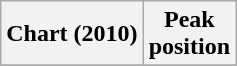<table class="wikitable">
<tr>
<th>Chart (2010)</th>
<th>Peak<br>position</th>
</tr>
<tr>
</tr>
</table>
